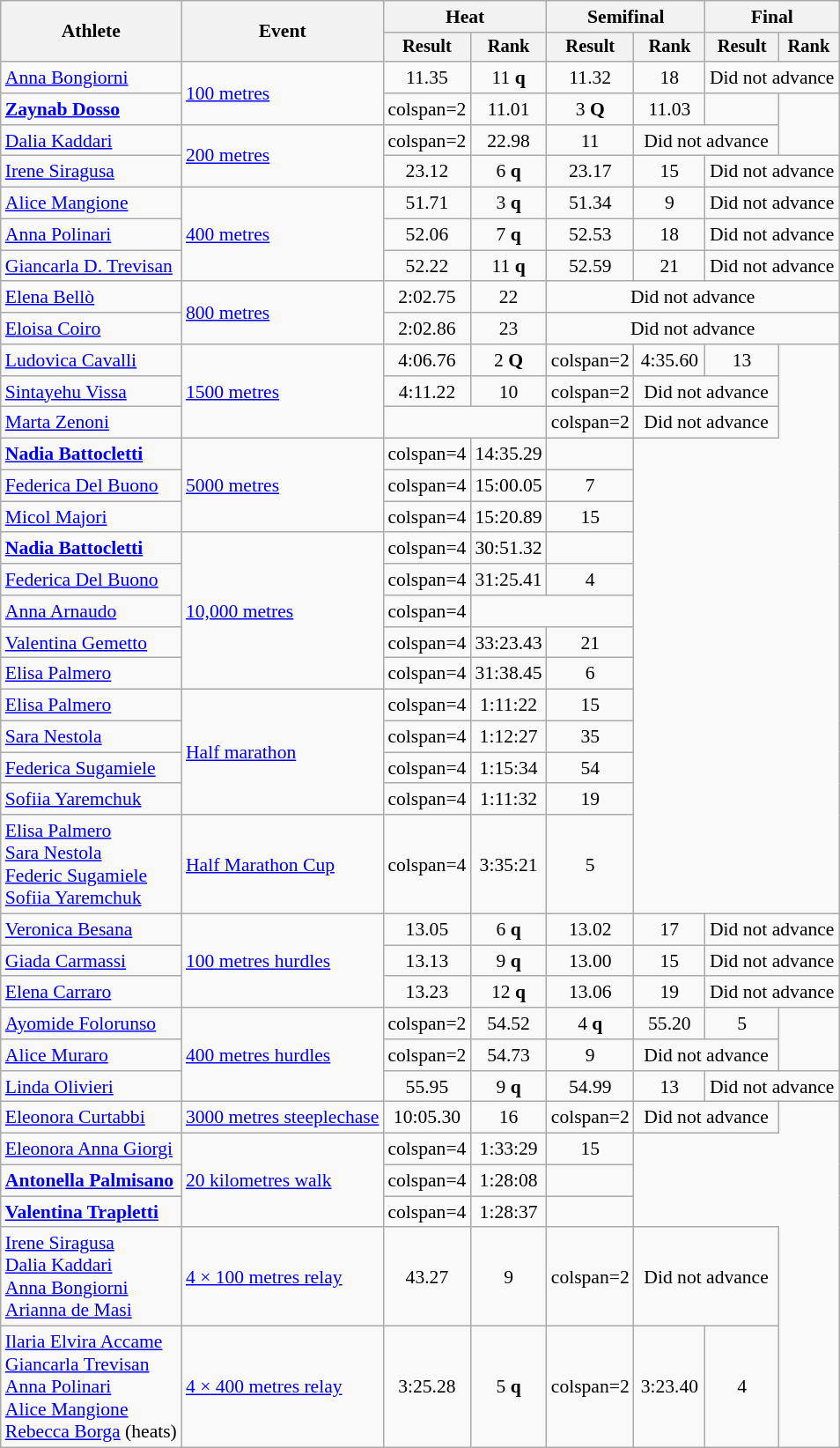<table class=wikitable style=font-size:90%>
<tr>
<th rowspan=2>Athlete</th>
<th rowspan=2>Event</th>
<th colspan=2>Heat</th>
<th colspan=2>Semifinal</th>
<th colspan=2>Final</th>
</tr>
<tr style=font-size:95%>
<th>Result</th>
<th>Rank</th>
<th>Result</th>
<th>Rank</th>
<th>Result</th>
<th>Rank</th>
</tr>
<tr align=center>
<td align=left><a href='#'>Anna Bongiorni</a></td>
<td align=left rowspan=2><a href='#'>100 metres</a></td>
<td>11.35 </td>
<td>11 <strong>q</strong></td>
<td>11.32 </td>
<td>18</td>
<td colspan=2>Did not advance</td>
</tr>
<tr align=center>
<td align=left><strong><a href='#'>Zaynab Dosso</a></strong></td>
<td>colspan=2</td>
<td>11.01 </td>
<td>3 <strong>Q</strong></td>
<td>11.03</td>
<td></td>
</tr>
<tr align=center>
<td align=left><a href='#'>Dalia Kaddari</a></td>
<td align=left rowspan=2><a href='#'>200 metres</a></td>
<td>colspan=2</td>
<td>22.98 </td>
<td>11</td>
<td colspan=2>Did not advance</td>
</tr>
<tr align=center>
<td align=left><a href='#'>Irene Siragusa</a></td>
<td>23.12</td>
<td>6 <strong>q</strong></td>
<td>23.17</td>
<td>15</td>
<td colspan=2>Did not advance</td>
</tr>
<tr align=center>
<td align=left><a href='#'>Alice Mangione</a></td>
<td align=left rowspan=3><a href='#'>400 metres</a></td>
<td>51.71 </td>
<td>3 <strong>q</strong></td>
<td>51.34 </td>
<td>9</td>
<td colspan=2>Did not advance</td>
</tr>
<tr align=center>
<td align=left><a href='#'>Anna Polinari</a></td>
<td>52.06</td>
<td>7 <strong>q</strong></td>
<td>52.53</td>
<td>18</td>
<td colspan=2>Did not advance</td>
</tr>
<tr align=center>
<td align=left><a href='#'>Giancarla D. Trevisan</a></td>
<td>52.22 </td>
<td>11 <strong>q</strong></td>
<td>52.59</td>
<td>21</td>
<td colspan=2>Did not advance</td>
</tr>
<tr align=center>
<td align=left><a href='#'>Elena Bellò</a></td>
<td align=left rowspan=2><a href='#'>800 metres</a></td>
<td>2:02.75</td>
<td>22</td>
<td colspan=4>Did not advance</td>
</tr>
<tr align=center>
<td align=left><a href='#'>Eloisa Coiro</a></td>
<td>2:02.86</td>
<td>23</td>
<td colspan=4>Did not advance</td>
</tr>
<tr align=center>
<td align=left><a href='#'>Ludovica Cavalli</a></td>
<td align=left rowspan=3><a href='#'>1500 metres</a></td>
<td>4:06.76</td>
<td>2 <strong>Q</strong></td>
<td>colspan=2</td>
<td>4:35.60</td>
<td>13</td>
</tr>
<tr align=center>
<td align=left><a href='#'>Sintayehu Vissa</a></td>
<td>4:11.22</td>
<td>10</td>
<td>colspan=2</td>
<td colspan=2>Did not advance</td>
</tr>
<tr align=center>
<td align=left><a href='#'>Marta Zenoni</a></td>
<td colspan=2></td>
<td>colspan=2</td>
<td colspan=2>Did not advance</td>
</tr>
<tr align=center>
<td align=left><strong><a href='#'>Nadia Battocletti</a></strong></td>
<td align=left rowspan=3><a href='#'>5000 metres</a></td>
<td>colspan=4</td>
<td>14:35.29 </td>
<td></td>
</tr>
<tr align=center>
<td align=left><a href='#'>Federica Del Buono</a></td>
<td>colspan=4</td>
<td>15:00.05 </td>
<td>7</td>
</tr>
<tr align=center>
<td align=left><a href='#'>Micol Majori</a></td>
<td>colspan=4</td>
<td>15:20.89 </td>
<td>15</td>
</tr>
<tr align=center>
<td align=left><strong><a href='#'>Nadia Battocletti</a></strong></td>
<td align=left rowspan=5><a href='#'>10,000 metres</a></td>
<td>colspan=4</td>
<td>30:51.32 </td>
<td></td>
</tr>
<tr align=center>
<td align=left><a href='#'>Federica Del Buono</a></td>
<td>colspan=4</td>
<td>31:25.41 </td>
<td>4</td>
</tr>
<tr align=center>
<td align=left><a href='#'>Anna Arnaudo</a></td>
<td>colspan=4</td>
<td colspan=2></td>
</tr>
<tr align=center>
<td align=left><a href='#'>Valentina Gemetto</a></td>
<td>colspan=4</td>
<td>33:23.43</td>
<td>21</td>
</tr>
<tr align=center>
<td align=left><a href='#'>Elisa Palmero</a></td>
<td>colspan=4</td>
<td>31:38.45 </td>
<td>6</td>
</tr>
<tr align=center>
<td align=left><a href='#'>Elisa Palmero</a></td>
<td align=left rowspan=4><a href='#'>Half marathon</a></td>
<td>colspan=4</td>
<td>1:11:22 </td>
<td>15</td>
</tr>
<tr align=center>
<td align=left><a href='#'>Sara Nestola</a></td>
<td>colspan=4</td>
<td>1:12:27</td>
<td>35</td>
</tr>
<tr align=center>
<td align=left><a href='#'>Federica Sugamiele</a></td>
<td>colspan=4</td>
<td>1:15:34 </td>
<td>54</td>
</tr>
<tr align=center>
<td align=left><a href='#'>Sofiia Yaremchuk</a></td>
<td>colspan=4</td>
<td>1:11:32</td>
<td>19</td>
</tr>
<tr align=center>
<td align=left><a href='#'>Elisa Palmero</a><br><a href='#'>Sara Nestola</a><br><a href='#'>Federic Sugamiele</a><br><a href='#'>Sofiia Yaremchuk</a></td>
<td align=left><a href='#'>Half Marathon Cup</a></td>
<td>colspan=4</td>
<td>3:35:21</td>
<td>5</td>
</tr>
<tr align=center>
<td align=left><a href='#'>Veronica Besana</a></td>
<td align=left rowspan=3><a href='#'>100 metres hurdles</a></td>
<td>13.05</td>
<td>6 <strong>q</strong></td>
<td>13.02</td>
<td>17</td>
<td colspan=2>Did not advance</td>
</tr>
<tr align=center>
<td align=left><a href='#'>Giada Carmassi</a></td>
<td>13.13</td>
<td>9 <strong>q</strong></td>
<td>13.00</td>
<td>15</td>
<td colspan=2>Did not advance</td>
</tr>
<tr align=center>
<td align=left><a href='#'>Elena Carraro</a></td>
<td>13.23</td>
<td>12 <strong>q</strong></td>
<td>13.06 </td>
<td>19</td>
<td colspan=2>Did not advance</td>
</tr>
<tr align=center>
<td align=left><a href='#'>Ayomide Folorunso</a></td>
<td align=left rowspan=3><a href='#'>400 metres hurdles</a></td>
<td>colspan=2</td>
<td>54.52 </td>
<td>4 <strong>q</strong></td>
<td>55.20</td>
<td>5</td>
</tr>
<tr align=center>
<td align=left><a href='#'>Alice Muraro</a></td>
<td>colspan=2</td>
<td>54.73 </td>
<td>9</td>
<td colspan=2>Did not advance</td>
</tr>
<tr align=center>
<td align=left><a href='#'>Linda Olivieri</a></td>
<td>55.95</td>
<td>9 <strong>q</strong></td>
<td>54.99 </td>
<td>13</td>
<td colspan=2>Did not advance</td>
</tr>
<tr align=center>
<td align=left><a href='#'>Eleonora Curtabbi</a></td>
<td align=left><a href='#'>3000 metres steeplechase</a></td>
<td>10:05.30</td>
<td>16</td>
<td>colspan=2</td>
<td colspan=2>Did not advance</td>
</tr>
<tr align=center>
<td align=left><a href='#'>Eleonora Anna Giorgi</a></td>
<td align=left rowspan=3><a href='#'>20 kilometres walk</a></td>
<td>colspan=4</td>
<td>1:33:29</td>
<td>15</td>
</tr>
<tr align=center>
<td align=left><strong><a href='#'>Antonella Palmisano</a></strong></td>
<td>colspan=4</td>
<td>1:28:08</td>
<td></td>
</tr>
<tr align=center>
<td align=left><strong><a href='#'>Valentina Trapletti</a></strong></td>
<td>colspan=4</td>
<td>1:28:37 </td>
<td></td>
</tr>
<tr align=center>
<td align=left><a href='#'>Irene Siragusa</a><br><a href='#'>Dalia Kaddari</a><br><a href='#'>Anna Bongiorni</a><br><a href='#'>Arianna de Masi</a></td>
<td align=left><a href='#'>4 × 100 metres relay</a></td>
<td>43.27</td>
<td>9</td>
<td>colspan=2</td>
<td colspan=2>Did not advance</td>
</tr>
<tr align=center>
<td align=left><a href='#'>Ilaria Elvira Accame</a><br><a href='#'>Giancarla Trevisan</a><br><a href='#'>Anna Polinari</a><br><a href='#'>Alice Mangione</a><br><a href='#'>Rebecca Borga</a> (heats)</td>
<td align=left><a href='#'>4 × 400 metres relay</a></td>
<td>3:25.28 </td>
<td>5 <strong>q</strong></td>
<td>colspan=2</td>
<td>3:23.40 </td>
<td>4</td>
</tr>
</table>
